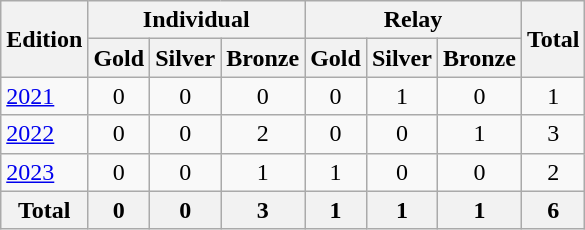<table class="wikitable">
<tr>
<th rowspan=2>Edition</th>
<th colspan=3>Individual</th>
<th colspan=3>Relay</th>
<th rowspan=2>Total</th>
</tr>
<tr>
<th>Gold</th>
<th>Silver</th>
<th>Bronze</th>
<th>Gold</th>
<th>Silver</th>
<th>Bronze</th>
</tr>
<tr>
<td><a href='#'>2021</a></td>
<td style="text-align:center;">0</td>
<td style="text-align:center;">0</td>
<td style="text-align:center;">0</td>
<td style="text-align:center;">0</td>
<td style="text-align:center;">1</td>
<td style="text-align:center;">0</td>
<td style="text-align:center;">1</td>
</tr>
<tr>
<td><a href='#'>2022</a></td>
<td style="text-align:center;">0</td>
<td style="text-align:center;">0</td>
<td style="text-align:center;">2</td>
<td style="text-align:center;">0</td>
<td style="text-align:center;">0</td>
<td style="text-align:center;">1</td>
<td style="text-align:center;">3</td>
</tr>
<tr>
<td><a href='#'>2023</a></td>
<td style="text-align:center;">0</td>
<td style="text-align:center;">0</td>
<td style="text-align:center;">1</td>
<td style="text-align:center;">1</td>
<td style="text-align:center;">0</td>
<td style="text-align:center;">0</td>
<td style="text-align:center;">2</td>
</tr>
<tr>
<th>Total</th>
<th style="text-align:center;">0</th>
<th style="text-align:center;">0</th>
<th style="text-align:center;">3</th>
<th style="text-align:center;">1</th>
<th style="text-align:center;">1</th>
<th style="text-align:center;">1</th>
<th style="text-align:center;">6</th>
</tr>
</table>
